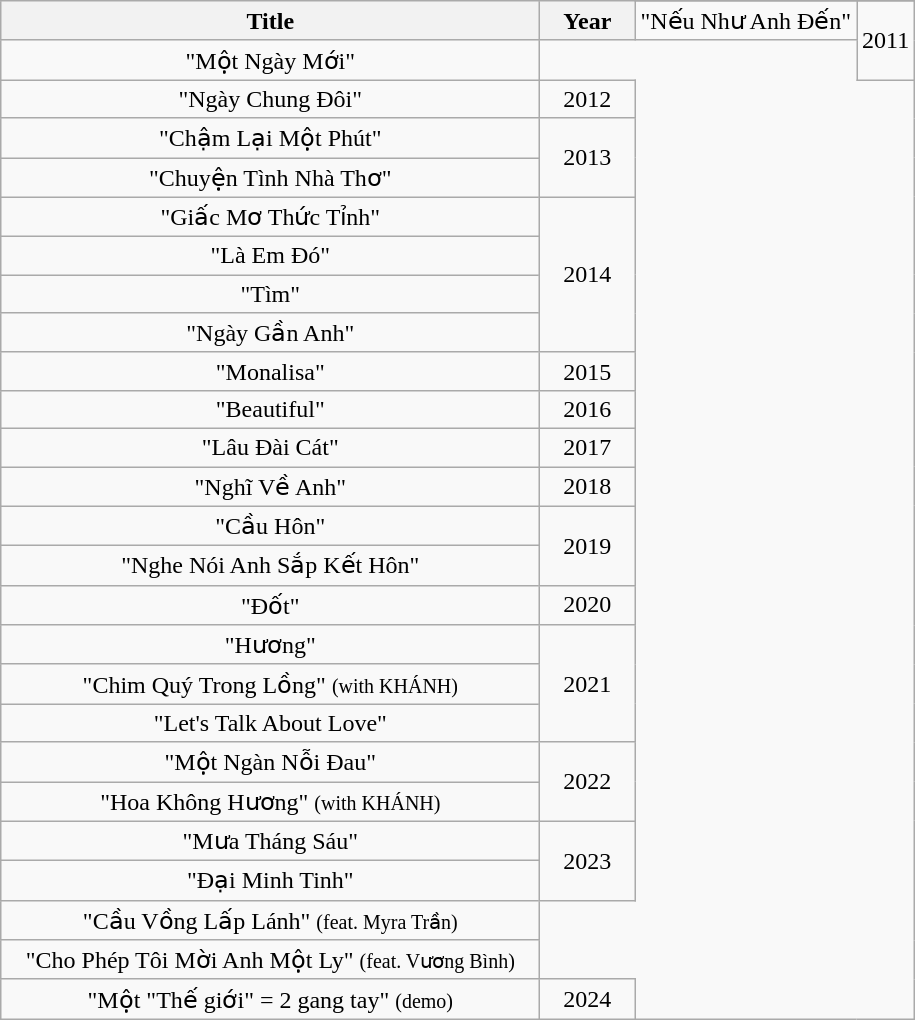<table class="wikitable plainrowheaders" border="1" style="text-align:center;">
<tr>
<th scope="col" style="width:22em;" rowspan="2">Title</th>
<th scope="col" style="width:3.5em;" rowspan="2">Year</th>
</tr>
<tr>
<td scope="row">"Nếu Như Anh Đến"</td>
<td rowspan="2">2011</td>
</tr>
<tr>
<td scope="row">"Một Ngày Mới"</td>
</tr>
<tr>
<td scope="row">"Ngày Chung Đôi"</td>
<td>2012</td>
</tr>
<tr>
<td scope="row">"Chậm Lại Một Phút"</td>
<td rowspan="2">2013</td>
</tr>
<tr>
<td scope="row">"Chuyện Tình Nhà Thơ"</td>
</tr>
<tr>
<td scope="row">"Giấc Mơ Thức Tỉnh"</td>
<td rowspan="4">2014</td>
</tr>
<tr>
<td scope="row">"Là Em Đó"</td>
</tr>
<tr>
<td scope="row">"Tìm" </td>
</tr>
<tr>
<td scope="row">"Ngày Gần Anh"</td>
</tr>
<tr>
<td scope="row">"Monalisa"</td>
<td>2015</td>
</tr>
<tr>
<td scope="row">"Beautiful"</td>
<td>2016</td>
</tr>
<tr>
<td scope="row">"Lâu Đài Cát"</td>
<td>2017</td>
</tr>
<tr>
<td scope="row">"Nghĩ Về Anh"</td>
<td>2018</td>
</tr>
<tr>
<td scope="row">"Cầu Hôn" </td>
<td rowspan="2">2019</td>
</tr>
<tr>
<td scope="row">"Nghe Nói Anh Sắp Kết Hôn" </td>
</tr>
<tr>
<td scope="row">"Đốt"</td>
<td>2020</td>
</tr>
<tr>
<td scope="row">"Hương"</td>
<td rowspan="3">2021</td>
</tr>
<tr>
<td scope="row">"Chim Quý Trong Lồng" <small>(with KHÁNH)</small></td>
</tr>
<tr>
<td scope="row">"Let's Talk About Love" </td>
</tr>
<tr>
<td scope="row">"Một Ngàn Nỗi Đau"</td>
<td rowspan="2">2022</td>
</tr>
<tr>
<td scope="row">"Hoa Không Hương" <small>(with KHÁNH)</small></td>
</tr>
<tr>
<td scope="row">"Mưa Tháng Sáu" </td>
<td rowspan="2">2023</td>
</tr>
<tr>
<td scope="row">"Đại Minh Tinh"</td>
</tr>
<tr>
<td scope="row">"Cầu Vồng Lấp Lánh" <small>(feat. Myra Trần)</small></td>
</tr>
<tr>
<td scope="row">"Cho Phép Tôi Mời Anh Một Ly" <small>(feat. Vương Bình)</small></td>
</tr>
<tr>
<td scope="row">"Một "Thế giới" = 2 gang tay" <small>(demo)</small></td>
<td rowspan="2">2024</td>
</tr>
</table>
